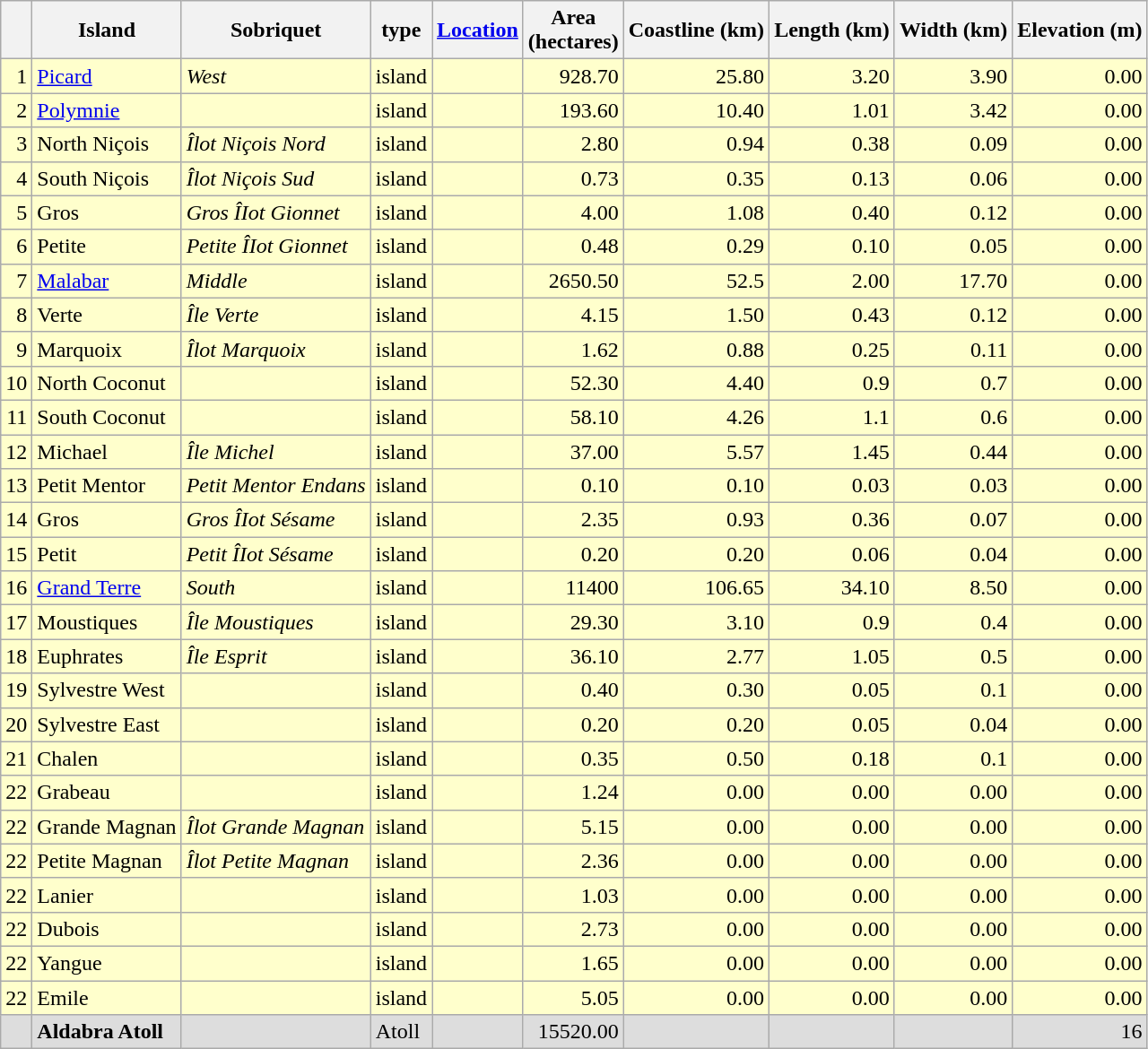<table class="wikitable sortable">
<tr>
<th> </th>
<th>Island</th>
<th>Sobriquet</th>
<th>type</th>
<th><a href='#'>Location</a></th>
<th>Area<br>(hectares)</th>
<th>Coastline (km)</th>
<th>Length (km)</th>
<th>Width (km)</th>
<th>Elevation (m)</th>
</tr>
<tr style="background: #FFC;">
<td align=right>1</td>
<td><a href='#'>Picard</a></td>
<td><em>West</em></td>
<td>island</td>
<td></td>
<td align=right>928.70</td>
<td align=right>25.80</td>
<td align=right>3.20</td>
<td align=right>3.90</td>
<td align=right>0.00</td>
</tr>
<tr style="background: #FFC;">
<td align=right>2</td>
<td><a href='#'>Polymnie</a></td>
<td></td>
<td>island</td>
<td></td>
<td align=right>193.60</td>
<td align=right>10.40</td>
<td align=right>1.01</td>
<td align=right>3.42</td>
<td align=right>0.00</td>
</tr>
<tr style="background: #FFC;">
<td align=right>3</td>
<td>North Niçois</td>
<td><em>Îlot Niçois Nord</em></td>
<td>island</td>
<td></td>
<td align=right>2.80</td>
<td align=right>0.94</td>
<td align=right>0.38</td>
<td align=right>0.09</td>
<td align=right>0.00</td>
</tr>
<tr style="background: #FFC;">
<td align=right>4</td>
<td>South Niçois</td>
<td><em>Îlot Niçois Sud</em></td>
<td>island</td>
<td></td>
<td align=right>0.73</td>
<td align=right>0.35</td>
<td align=right>0.13</td>
<td align=right>0.06</td>
<td align=right>0.00</td>
</tr>
<tr style="background: #FFC;">
<td align=right>5</td>
<td>Gros</td>
<td><em>Gros ÎIot Gionnet</em></td>
<td>island</td>
<td></td>
<td align=right>4.00</td>
<td align=right>1.08</td>
<td align=right>0.40</td>
<td align=right>0.12</td>
<td align=right>0.00</td>
</tr>
<tr style="background: #FFC;">
<td align=right>6</td>
<td>Petite</td>
<td><em>Petite ÎIot Gionnet</em></td>
<td>island</td>
<td></td>
<td align=right>0.48</td>
<td align=right>0.29</td>
<td align=right>0.10</td>
<td align=right>0.05</td>
<td align=right>0.00</td>
</tr>
<tr style="background: #FFC;">
<td align=right>7</td>
<td><a href='#'>Malabar</a></td>
<td><em>Middle</em></td>
<td>island</td>
<td></td>
<td align=right>2650.50</td>
<td align=right>52.5</td>
<td align=right>2.00</td>
<td align=right>17.70</td>
<td align=right>0.00</td>
</tr>
<tr style="background: #FFC;">
<td align=right>8</td>
<td>Verte</td>
<td><em>Île Verte</em></td>
<td>island</td>
<td></td>
<td align=right>4.15</td>
<td align=right>1.50</td>
<td align=right>0.43</td>
<td align=right>0.12</td>
<td align=right>0.00</td>
</tr>
<tr style="background: #FFC;">
<td align=right>9</td>
<td>Marquoix</td>
<td><em>Îlot Marquoix</em></td>
<td>island</td>
<td></td>
<td align=right>1.62</td>
<td align=right>0.88</td>
<td align=right>0.25</td>
<td align=right>0.11</td>
<td align=right>0.00</td>
</tr>
<tr style="background: #FFC;">
<td align=right>10</td>
<td>North Coconut</td>
<td></td>
<td>island</td>
<td></td>
<td align=right>52.30</td>
<td align=right>4.40</td>
<td align=right>0.9</td>
<td align=right>0.7</td>
<td align=right>0.00</td>
</tr>
<tr style="background: #FFC;">
<td align=right>11</td>
<td>South Coconut</td>
<td></td>
<td>island</td>
<td></td>
<td align=right>58.10</td>
<td align=right>4.26</td>
<td align=right>1.1</td>
<td align=right>0.6</td>
<td align=right>0.00</td>
</tr>
<tr style="background: #FFC;">
<td align=right>12</td>
<td>Michael</td>
<td><em>Île Michel</em></td>
<td>island</td>
<td></td>
<td align=right>37.00</td>
<td align=right>5.57</td>
<td align=right>1.45</td>
<td align=right>0.44</td>
<td align=right>0.00</td>
</tr>
<tr style="background: #FFC;">
<td align=right>13</td>
<td>Petit Mentor</td>
<td><em>Petit Mentor Endans</em></td>
<td>island</td>
<td></td>
<td align=right>0.10</td>
<td align=right>0.10</td>
<td align=right>0.03</td>
<td align=right>0.03</td>
<td align=right>0.00</td>
</tr>
<tr style="background: #FFC;">
<td align=right>14</td>
<td>Gros</td>
<td><em>Gros ÎIot Sésame</em></td>
<td>island</td>
<td></td>
<td align=right>2.35</td>
<td align=right>0.93</td>
<td align=right>0.36</td>
<td align=right>0.07</td>
<td align=right>0.00</td>
</tr>
<tr style="background: #FFC;">
<td align=right>15</td>
<td>Petit</td>
<td><em>Petit ÎIot Sésame</em></td>
<td>island</td>
<td></td>
<td align=right>0.20</td>
<td align=right>0.20</td>
<td align=right>0.06</td>
<td align=right>0.04</td>
<td align=right>0.00</td>
</tr>
<tr style="background: #FFC;">
<td align=right>16</td>
<td><a href='#'>Grand Terre</a></td>
<td><em>South</em></td>
<td>island</td>
<td></td>
<td align=right>11400</td>
<td align=right>106.65</td>
<td align=right>34.10</td>
<td align=right>8.50</td>
<td align=right>0.00</td>
</tr>
<tr style="background: #FFC;">
<td align=right>17</td>
<td>Moustiques</td>
<td><em>Île Moustiques</em></td>
<td>island</td>
<td></td>
<td align=right>29.30</td>
<td align=right>3.10</td>
<td align=right>0.9</td>
<td align=right>0.4</td>
<td align=right>0.00</td>
</tr>
<tr style="background: #FFC;">
<td align=right>18</td>
<td>Euphrates</td>
<td><em>Île Esprit</em></td>
<td>island</td>
<td></td>
<td align=right>36.10</td>
<td align=right>2.77</td>
<td align=right>1.05</td>
<td align=right>0.5</td>
<td align=right>0.00</td>
</tr>
<tr style="background: #FFC;">
<td align=right>19</td>
<td>Sylvestre West</td>
<td></td>
<td>island</td>
<td></td>
<td align=right>0.40</td>
<td align=right>0.30</td>
<td align=right>0.05</td>
<td align=right>0.1</td>
<td align=right>0.00</td>
</tr>
<tr style="background: #FFC;">
<td align=right>20</td>
<td>Sylvestre East</td>
<td></td>
<td>island</td>
<td></td>
<td align=right>0.20</td>
<td align=right>0.20</td>
<td align=right>0.05</td>
<td align=right>0.04</td>
<td align=right>0.00</td>
</tr>
<tr style="background: #FFC;">
<td align=right>21</td>
<td>Chalen</td>
<td></td>
<td>island</td>
<td></td>
<td align=right>0.35</td>
<td align=right>0.50</td>
<td align=right>0.18</td>
<td align=right>0.1</td>
<td align=right>0.00</td>
</tr>
<tr style="background: #FFC;">
<td align=right>22</td>
<td>Grabeau</td>
<td></td>
<td>island</td>
<td></td>
<td align=right>1.24</td>
<td align=right>0.00</td>
<td align=right>0.00</td>
<td align=right>0.00</td>
<td align=right>0.00</td>
</tr>
<tr style="background: #FFC;">
<td align=right>22</td>
<td>Grande Magnan</td>
<td><em>Îlot Grande Magnan</em></td>
<td>island</td>
<td></td>
<td align=right>5.15</td>
<td align=right>0.00</td>
<td align=right>0.00</td>
<td align=right>0.00</td>
<td align=right>0.00</td>
</tr>
<tr style="background: #FFC;">
<td align=right>22</td>
<td>Petite Magnan</td>
<td><em>Îlot Petite Magnan</em></td>
<td>island</td>
<td></td>
<td align=right>2.36</td>
<td align=right>0.00</td>
<td align=right>0.00</td>
<td align=right>0.00</td>
<td align=right>0.00</td>
</tr>
<tr style="background: #FFC;">
<td align=right>22</td>
<td>Lanier</td>
<td></td>
<td>island</td>
<td></td>
<td align=right>1.03</td>
<td align=right>0.00</td>
<td align=right>0.00</td>
<td align=right>0.00</td>
<td align=right>0.00</td>
</tr>
<tr style="background: #FFC;">
<td align=right>22</td>
<td>Dubois</td>
<td></td>
<td>island</td>
<td></td>
<td align=right>2.73</td>
<td align=right>0.00</td>
<td align=right>0.00</td>
<td align=right>0.00</td>
<td align=right>0.00</td>
</tr>
<tr style="background: #FFC;">
<td align=right>22</td>
<td>Yangue</td>
<td></td>
<td>island</td>
<td></td>
<td align=right>1.65</td>
<td align=right>0.00</td>
<td align=right>0.00</td>
<td align=right>0.00</td>
<td align=right>0.00</td>
</tr>
<tr style="background: #FFC;">
<td align=right>22</td>
<td>Emile</td>
<td></td>
<td>island</td>
<td></td>
<td align=right>5.05</td>
<td align=right>0.00</td>
<td align=right>0.00</td>
<td align=right>0.00</td>
<td align=right>0.00</td>
</tr>
<tr style="background: #DDD;"  class="sortbottom">
<td align=right> </td>
<td><strong>Aldabra Atoll</strong></td>
<td></td>
<td>Atoll</td>
<td></td>
<td align=right>15520.00</td>
<td align=right> </td>
<td align=right> </td>
<td align=right> </td>
<td align=right>16</td>
</tr>
</table>
